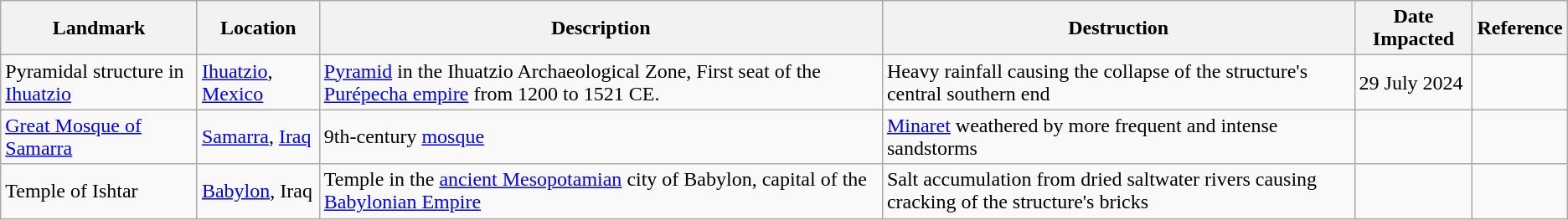<table class="wikitable">
<tr>
<th>Landmark</th>
<th>Location</th>
<th>Description</th>
<th>Destruction</th>
<th>Date Impacted</th>
<th>Reference</th>
</tr>
<tr>
<td>Pyramidal structure in <a href='#'>Ihuatzio</a></td>
<td><a href='#'>Ihuatzio</a>, <a href='#'>Mexico</a></td>
<td><a href='#'>Pyramid</a> in the Ihuatzio Archaeological Zone, First seat of the <a href='#'>Purépecha empire</a> from 1200 to 1521 CE.</td>
<td>Heavy rainfall causing the collapse of the structure's central southern end</td>
<td>29 July 2024</td>
<td></td>
</tr>
<tr>
<td><a href='#'>Great Mosque of Samarra</a></td>
<td><a href='#'>Samarra</a>, <a href='#'>Iraq</a></td>
<td>9th-century <a href='#'>mosque</a></td>
<td><a href='#'>Minaret</a> weathered by more frequent and intense sandstorms</td>
<td></td>
<td></td>
</tr>
<tr>
<td>Temple of Ishtar</td>
<td><a href='#'>Babylon</a>, Iraq</td>
<td>Temple in the <a href='#'>ancient Mesopotamian</a> city of Babylon, capital of the <a href='#'>Babylonian Empire</a></td>
<td>Salt accumulation from dried saltwater rivers causing cracking of the structure's bricks</td>
<td></td>
<td></td>
</tr>
</table>
